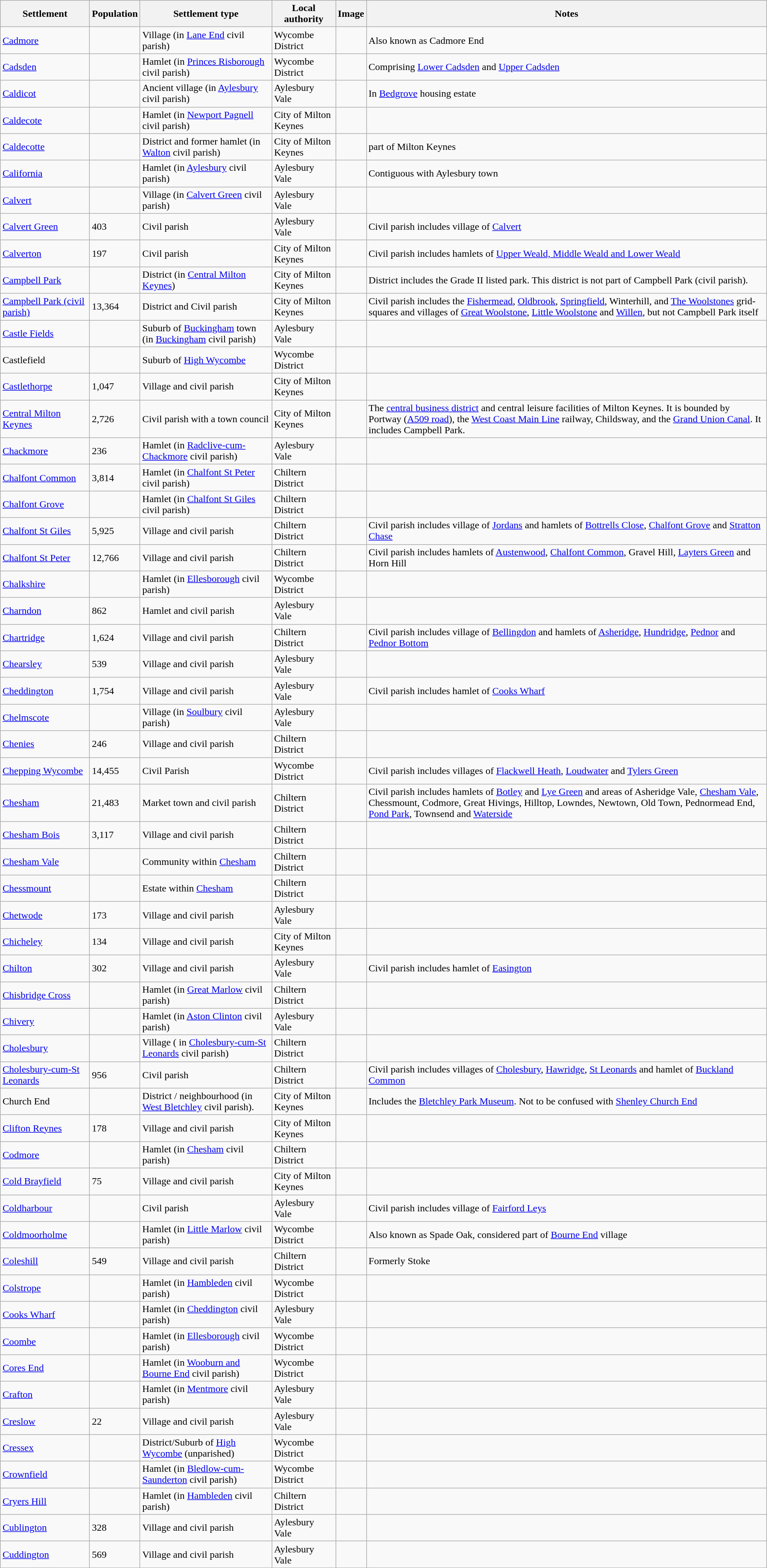<table class="wikitable sortable">
<tr>
<th style="font-weight: bold;">Settlement</th>
<th style="font-weight: bold;">Population</th>
<th style="font-weight: bold;">Settlement type</th>
<th style="font-weight: bold;">Local authority</th>
<th style="font-weight: bold;">Image</th>
<th style="font-weight: bold;">Notes</th>
</tr>
<tr>
<td><a href='#'>Cadmore</a></td>
<td></td>
<td>Village (in <a href='#'>Lane End</a> civil parish)</td>
<td>Wycombe District</td>
<td></td>
<td>Also known as Cadmore End</td>
</tr>
<tr>
<td><a href='#'>Cadsden</a></td>
<td></td>
<td>Hamlet (in <a href='#'>Princes Risborough</a> civil parish)</td>
<td>Wycombe District</td>
<td></td>
<td>Comprising <a href='#'>Lower Cadsden</a> and <a href='#'>Upper Cadsden</a></td>
</tr>
<tr>
<td><a href='#'>Caldicot</a></td>
<td></td>
<td>Ancient village (in <a href='#'>Aylesbury</a> civil parish)</td>
<td>Aylesbury Vale</td>
<td></td>
<td>In <a href='#'>Bedgrove</a> housing estate</td>
</tr>
<tr>
<td><a href='#'>Caldecote</a></td>
<td></td>
<td>Hamlet (in <a href='#'>Newport Pagnell</a> civil parish)</td>
<td>City of Milton Keynes</td>
<td></td>
<td></td>
</tr>
<tr>
<td><a href='#'>Caldecotte</a></td>
<td></td>
<td>District and former hamlet (in <a href='#'>Walton</a> civil parish)</td>
<td>City of Milton Keynes</td>
<td></td>
<td>part of Milton Keynes</td>
</tr>
<tr>
<td><a href='#'>California</a></td>
<td></td>
<td>Hamlet (in <a href='#'>Aylesbury</a> civil parish)</td>
<td>Aylesbury Vale</td>
<td></td>
<td>Contiguous with Aylesbury town</td>
</tr>
<tr>
<td><a href='#'>Calvert</a></td>
<td></td>
<td>Village (in <a href='#'>Calvert Green</a> civil parish)</td>
<td>Aylesbury Vale</td>
<td></td>
<td></td>
</tr>
<tr>
<td><a href='#'>Calvert Green</a></td>
<td>403</td>
<td>Civil parish</td>
<td>Aylesbury Vale</td>
<td></td>
<td>Civil parish includes village of <a href='#'>Calvert</a></td>
</tr>
<tr>
<td><a href='#'>Calverton</a></td>
<td>197</td>
<td>Civil parish</td>
<td>City of Milton Keynes</td>
<td></td>
<td>Civil parish includes hamlets of <a href='#'>Upper Weald, Middle Weald and Lower Weald</a></td>
</tr>
<tr>
<td><a href='#'>Campbell Park</a></td>
<td></td>
<td>District (in <a href='#'>Central Milton Keynes</a>)</td>
<td>City of Milton Keynes</td>
<td></td>
<td>District includes the Grade II listed park. This district is not part of Campbell Park (civil parish).</td>
</tr>
<tr>
<td><a href='#'>Campbell Park (civil parish)</a></td>
<td>13,364</td>
<td>District and Civil parish</td>
<td>City of Milton Keynes</td>
<td></td>
<td>Civil parish includes the <a href='#'>Fishermead</a>, <a href='#'>Oldbrook</a>, <a href='#'>Springfield</a>, Winterhill, and <a href='#'>The Woolstones</a> grid-squares and villages of <a href='#'>Great Woolstone</a>, <a href='#'>Little Woolstone</a> and <a href='#'>Willen</a>, but not Campbell Park itself</td>
</tr>
<tr>
<td><a href='#'>Castle Fields</a></td>
<td></td>
<td>Suburb of <a href='#'>Buckingham</a> town (in <a href='#'>Buckingham</a> civil parish)</td>
<td>Aylesbury Vale</td>
<td></td>
<td></td>
</tr>
<tr>
<td>Castlefield</td>
<td></td>
<td>Suburb of <a href='#'>High Wycombe</a></td>
<td>Wycombe District</td>
<td></td>
<td></td>
</tr>
<tr>
<td><a href='#'>Castlethorpe</a></td>
<td>1,047</td>
<td>Village and civil parish</td>
<td>City of Milton Keynes</td>
<td></td>
<td></td>
</tr>
<tr>
<td><a href='#'>Central Milton Keynes</a></td>
<td>2,726</td>
<td>Civil parish with a town council</td>
<td>City of Milton Keynes</td>
<td></td>
<td>The <a href='#'>central business district</a> and central leisure facilities of Milton Keynes. It is bounded by Portway (<a href='#'>A509 road</a>), the <a href='#'>West Coast Main Line</a> railway, Childsway, and the <a href='#'>Grand Union Canal</a>. It includes Campbell Park.</td>
</tr>
<tr>
<td><a href='#'>Chackmore</a></td>
<td>236</td>
<td>Hamlet (in <a href='#'>Radclive-cum-Chackmore</a> civil parish)</td>
<td>Aylesbury Vale</td>
<td></td>
<td></td>
</tr>
<tr>
<td><a href='#'>Chalfont Common</a></td>
<td>3,814</td>
<td>Hamlet (in <a href='#'>Chalfont St Peter</a> civil parish)</td>
<td>Chiltern District</td>
<td></td>
<td></td>
</tr>
<tr>
<td><a href='#'>Chalfont Grove</a></td>
<td></td>
<td>Hamlet (in <a href='#'>Chalfont St Giles</a> civil parish)</td>
<td>Chiltern District</td>
<td></td>
<td></td>
</tr>
<tr>
<td><a href='#'>Chalfont St Giles</a></td>
<td>5,925</td>
<td>Village and civil parish</td>
<td>Chiltern District</td>
<td></td>
<td>Civil parish includes village of <a href='#'>Jordans</a> and hamlets of <a href='#'>Bottrells Close</a>, <a href='#'>Chalfont Grove</a> and <a href='#'>Stratton Chase</a></td>
</tr>
<tr>
<td><a href='#'>Chalfont St Peter</a></td>
<td>12,766</td>
<td>Village and civil parish</td>
<td>Chiltern District</td>
<td></td>
<td>Civil parish includes hamlets of <a href='#'>Austenwood</a>, <a href='#'>Chalfont Common</a>, Gravel Hill, <a href='#'>Layters Green</a> and Horn Hill</td>
</tr>
<tr>
<td><a href='#'>Chalkshire</a></td>
<td></td>
<td>Hamlet (in <a href='#'>Ellesborough</a> civil parish)</td>
<td>Wycombe District</td>
<td></td>
<td></td>
</tr>
<tr>
<td><a href='#'>Charndon</a></td>
<td>862</td>
<td>Hamlet and civil parish</td>
<td>Aylesbury Vale</td>
<td></td>
<td></td>
</tr>
<tr>
<td><a href='#'>Chartridge</a></td>
<td>1,624</td>
<td>Village and civil parish</td>
<td>Chiltern District</td>
<td></td>
<td>Civil parish includes village of <a href='#'>Bellingdon</a> and hamlets of <a href='#'>Asheridge</a>, <a href='#'>Hundridge</a>, <a href='#'>Pednor</a> and <a href='#'>Pednor Bottom</a></td>
</tr>
<tr>
<td><a href='#'>Chearsley</a></td>
<td>539</td>
<td>Village and civil parish</td>
<td>Aylesbury Vale</td>
<td></td>
<td></td>
</tr>
<tr>
<td><a href='#'>Cheddington</a></td>
<td>1,754</td>
<td>Village and civil parish</td>
<td>Aylesbury Vale</td>
<td></td>
<td>Civil parish includes hamlet of <a href='#'>Cooks Wharf</a></td>
</tr>
<tr>
<td><a href='#'>Chelmscote</a></td>
<td></td>
<td>Village (in <a href='#'>Soulbury</a> civil parish)</td>
<td>Aylesbury Vale</td>
<td></td>
<td></td>
</tr>
<tr>
<td><a href='#'>Chenies</a></td>
<td>246</td>
<td>Village and civil parish</td>
<td>Chiltern District</td>
<td></td>
<td></td>
</tr>
<tr>
<td><a href='#'>Chepping Wycombe</a></td>
<td>14,455</td>
<td>Civil Parish</td>
<td>Wycombe District</td>
<td></td>
<td>Civil parish includes villages of <a href='#'>Flackwell Heath</a>, <a href='#'>Loudwater</a> and <a href='#'>Tylers Green</a></td>
</tr>
<tr>
<td><a href='#'>Chesham</a></td>
<td>21,483</td>
<td>Market town and civil parish</td>
<td>Chiltern District</td>
<td></td>
<td>Civil parish includes hamlets of <a href='#'>Botley</a> and <a href='#'>Lye Green</a> and areas of Asheridge Vale, <a href='#'>Chesham Vale</a>, Chessmount, Codmore, Great Hivings, Hilltop, Lowndes, Newtown, Old Town, Pednormead End, <a href='#'>Pond Park</a>, Townsend and <a href='#'>Waterside</a></td>
</tr>
<tr>
<td><a href='#'>Chesham Bois</a></td>
<td>3,117</td>
<td>Village and civil parish</td>
<td>Chiltern District</td>
<td></td>
<td></td>
</tr>
<tr>
<td><a href='#'>Chesham Vale</a></td>
<td></td>
<td>Community within <a href='#'>Chesham</a></td>
<td>Chiltern District</td>
<td></td>
<td></td>
</tr>
<tr>
<td><a href='#'>Chessmount</a></td>
<td></td>
<td>Estate within <a href='#'>Chesham</a></td>
<td>Chiltern District</td>
<td></td>
<td></td>
</tr>
<tr>
<td><a href='#'>Chetwode</a></td>
<td>173</td>
<td>Village and civil parish</td>
<td>Aylesbury Vale</td>
<td></td>
<td></td>
</tr>
<tr>
<td><a href='#'>Chicheley</a></td>
<td>134</td>
<td>Village and civil parish</td>
<td>City of Milton Keynes</td>
<td></td>
<td></td>
</tr>
<tr>
<td><a href='#'>Chilton</a></td>
<td>302</td>
<td>Village and civil parish</td>
<td>Aylesbury Vale</td>
<td></td>
<td>Civil parish includes hamlet of <a href='#'>Easington</a></td>
</tr>
<tr>
<td><a href='#'>Chisbridge Cross</a></td>
<td></td>
<td>Hamlet (in <a href='#'>Great Marlow</a> civil parish)</td>
<td>Chiltern District</td>
<td></td>
<td></td>
</tr>
<tr>
<td><a href='#'>Chivery</a></td>
<td></td>
<td>Hamlet (in <a href='#'>Aston Clinton</a> civil parish)</td>
<td>Aylesbury Vale</td>
<td></td>
<td></td>
</tr>
<tr>
<td><a href='#'>Cholesbury</a></td>
<td></td>
<td>Village ( in <a href='#'>Cholesbury-cum-St Leonards</a> civil parish)</td>
<td>Chiltern District</td>
<td></td>
<td></td>
</tr>
<tr>
<td><a href='#'>Cholesbury-cum-St Leonards</a></td>
<td>956</td>
<td>Civil parish</td>
<td>Chiltern District</td>
<td></td>
<td>Civil parish includes villages of <a href='#'>Cholesbury</a>, <a href='#'>Hawridge</a>, <a href='#'>St Leonards</a> and hamlet of <a href='#'>Buckland Common</a></td>
</tr>
<tr>
<td>Church End</td>
<td></td>
<td>District / neighbourhood (in <a href='#'>West Bletchley</a> civil parish).</td>
<td>City of Milton Keynes</td>
<td></td>
<td>Includes the <a href='#'>Bletchley Park Museum</a>. Not to be confused with <a href='#'>Shenley Church End</a></td>
</tr>
<tr>
<td><a href='#'>Clifton Reynes</a></td>
<td>178</td>
<td>Village and civil parish</td>
<td>City of Milton Keynes</td>
<td></td>
<td></td>
</tr>
<tr>
<td><a href='#'>Codmore</a></td>
<td></td>
<td>Hamlet (in <a href='#'>Chesham</a> civil parish)</td>
<td>Chiltern District</td>
<td></td>
<td></td>
</tr>
<tr>
<td><a href='#'>Cold Brayfield</a></td>
<td>75</td>
<td>Village and civil parish</td>
<td>City of Milton Keynes</td>
<td></td>
<td></td>
</tr>
<tr>
<td><a href='#'>Coldharbour</a></td>
<td></td>
<td>Civil parish</td>
<td>Aylesbury Vale</td>
<td></td>
<td>Civil parish includes village of <a href='#'>Fairford Leys</a></td>
</tr>
<tr>
<td><a href='#'>Coldmoorholme</a></td>
<td></td>
<td>Hamlet (in <a href='#'>Little Marlow</a> civil parish)</td>
<td>Wycombe District</td>
<td></td>
<td>Also known as Spade Oak, considered part of <a href='#'>Bourne End</a> village</td>
</tr>
<tr>
<td><a href='#'>Coleshill</a></td>
<td>549</td>
<td>Village and civil parish</td>
<td>Chiltern District</td>
<td></td>
<td>Formerly Stoke</td>
</tr>
<tr>
<td><a href='#'>Colstrope</a></td>
<td></td>
<td>Hamlet (in <a href='#'>Hambleden</a> civil parish)</td>
<td>Wycombe District</td>
<td></td>
<td></td>
</tr>
<tr>
<td><a href='#'>Cooks Wharf</a></td>
<td></td>
<td>Hamlet (in <a href='#'>Cheddington</a> civil parish)</td>
<td>Aylesbury Vale</td>
<td></td>
<td></td>
</tr>
<tr>
<td><a href='#'>Coombe</a></td>
<td></td>
<td>Hamlet (in <a href='#'>Ellesborough</a> civil parish)</td>
<td>Wycombe District</td>
<td></td>
<td></td>
</tr>
<tr>
<td><a href='#'>Cores End</a></td>
<td></td>
<td>Hamlet (in <a href='#'>Wooburn and Bourne End</a> civil parish)</td>
<td>Wycombe District</td>
<td></td>
<td></td>
</tr>
<tr>
<td><a href='#'>Crafton</a></td>
<td></td>
<td>Hamlet (in <a href='#'>Mentmore</a> civil parish)</td>
<td>Aylesbury Vale</td>
<td></td>
<td></td>
</tr>
<tr>
<td><a href='#'>Creslow</a></td>
<td>22</td>
<td>Village and civil parish</td>
<td>Aylesbury Vale</td>
<td></td>
<td></td>
</tr>
<tr>
<td><a href='#'>Cressex</a></td>
<td></td>
<td>District/Suburb of <a href='#'>High Wycombe</a> (unparished)</td>
<td>Wycombe District</td>
<td></td>
<td></td>
</tr>
<tr>
<td><a href='#'>Crownfield</a></td>
<td></td>
<td>Hamlet (in <a href='#'>Bledlow-cum-Saunderton</a> civil parish)</td>
<td>Wycombe District</td>
<td></td>
<td></td>
</tr>
<tr>
<td><a href='#'>Cryers Hill</a></td>
<td></td>
<td>Hamlet (in <a href='#'>Hambleden</a> civil parish)</td>
<td>Chiltern District</td>
<td></td>
<td></td>
</tr>
<tr>
<td><a href='#'>Cublington</a></td>
<td>328</td>
<td>Village and civil parish</td>
<td>Aylesbury Vale</td>
<td></td>
<td></td>
</tr>
<tr>
<td><a href='#'>Cuddington</a></td>
<td>569</td>
<td>Village and civil parish</td>
<td>Aylesbury Vale</td>
<td></td>
<td></td>
</tr>
</table>
